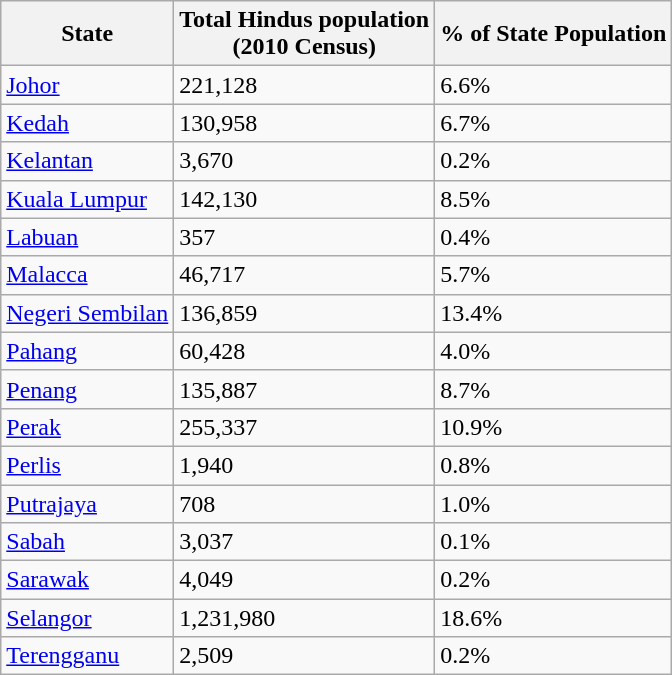<table class="wikitable sortable">
<tr>
<th>State</th>
<th>Total Hindus population<br>(2010 Census)</th>
<th>% of State Population</th>
</tr>
<tr>
<td><a href='#'>Johor</a></td>
<td>221,128</td>
<td>6.6%</td>
</tr>
<tr>
<td><a href='#'>Kedah</a></td>
<td>130,958</td>
<td>6.7%</td>
</tr>
<tr>
<td><a href='#'>Kelantan</a></td>
<td>3,670</td>
<td>0.2%</td>
</tr>
<tr>
<td><a href='#'>Kuala Lumpur</a></td>
<td>142,130</td>
<td>8.5%</td>
</tr>
<tr>
<td><a href='#'>Labuan</a></td>
<td>357</td>
<td>0.4%</td>
</tr>
<tr>
<td><a href='#'>Malacca</a></td>
<td>46,717</td>
<td>5.7%</td>
</tr>
<tr>
<td><a href='#'>Negeri Sembilan</a></td>
<td>136,859</td>
<td>13.4%</td>
</tr>
<tr>
<td><a href='#'>Pahang</a></td>
<td>60,428</td>
<td>4.0%</td>
</tr>
<tr>
<td><a href='#'>Penang</a></td>
<td>135,887</td>
<td>8.7%</td>
</tr>
<tr>
<td><a href='#'>Perak</a></td>
<td>255,337</td>
<td>10.9%</td>
</tr>
<tr>
<td><a href='#'>Perlis</a></td>
<td>1,940</td>
<td>0.8%</td>
</tr>
<tr>
<td><a href='#'>Putrajaya</a></td>
<td>708</td>
<td>1.0%</td>
</tr>
<tr>
<td><a href='#'>Sabah</a></td>
<td>3,037</td>
<td>0.1%</td>
</tr>
<tr>
<td><a href='#'>Sarawak</a></td>
<td>4,049</td>
<td>0.2%</td>
</tr>
<tr>
<td><a href='#'>Selangor</a></td>
<td>1,231,980</td>
<td>18.6%</td>
</tr>
<tr>
<td><a href='#'>Terengganu</a></td>
<td>2,509</td>
<td>0.2%</td>
</tr>
</table>
